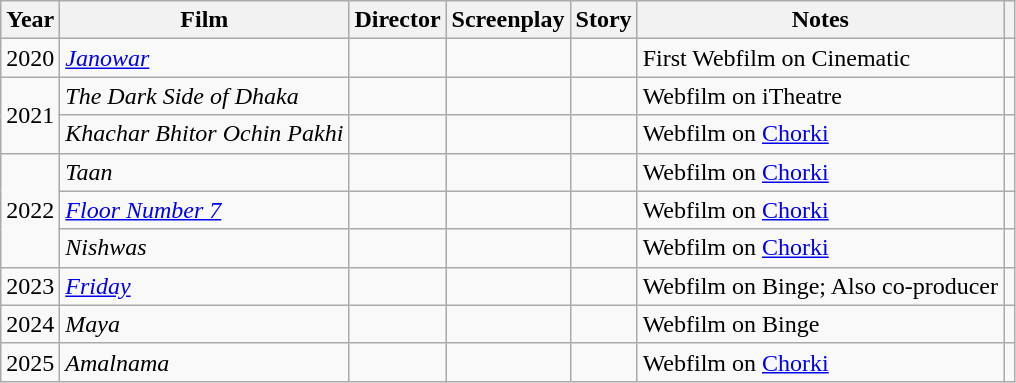<table class="wikitable">
<tr>
<th>Year</th>
<th>Film</th>
<th>Director</th>
<th>Screenplay</th>
<th>Story</th>
<th>Notes</th>
<th></th>
</tr>
<tr>
<td>2020</td>
<td><em><a href='#'>Janowar</a></em></td>
<td></td>
<td></td>
<td></td>
<td>First Webfilm on Cinematic</td>
<td></td>
</tr>
<tr>
<td rowspan="2">2021</td>
<td><em>The Dark Side of Dhaka</em></td>
<td></td>
<td></td>
<td></td>
<td>Webfilm on iTheatre</td>
<td></td>
</tr>
<tr>
<td><em>Khachar Bhitor Ochin Pakhi</em></td>
<td></td>
<td></td>
<td></td>
<td>Webfilm on <a href='#'>Chorki</a></td>
<td></td>
</tr>
<tr>
<td rowspan="3">2022</td>
<td><em>Taan</em></td>
<td></td>
<td></td>
<td></td>
<td>Webfilm on <a href='#'>Chorki</a></td>
<td></td>
</tr>
<tr>
<td><em><a href='#'>Floor Number 7</a></em></td>
<td></td>
<td></td>
<td></td>
<td>Webfilm on <a href='#'>Chorki</a></td>
<td></td>
</tr>
<tr>
<td><em>Nishwas</em></td>
<td></td>
<td></td>
<td></td>
<td>Webfilm on <a href='#'>Chorki</a></td>
<td></td>
</tr>
<tr>
<td>2023</td>
<td><a href='#'><em>Friday</em></a></td>
<td></td>
<td></td>
<td></td>
<td>Webfilm on Binge; Also co-producer</td>
<td></td>
</tr>
<tr>
<td>2024</td>
<td><em>Maya</em></td>
<td></td>
<td></td>
<td></td>
<td>Webfilm on Binge</td>
<td></td>
</tr>
<tr>
<td>2025</td>
<td><em>Amalnama</em></td>
<td></td>
<td></td>
<td></td>
<td>Webfilm on <a href='#'>Chorki</a></td>
<td></td>
</tr>
</table>
